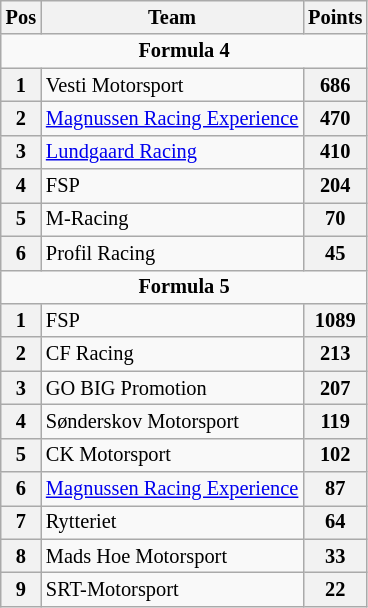<table class="wikitable" style="font-size: 85%">
<tr>
<th>Pos</th>
<th>Team</th>
<th>Points</th>
</tr>
<tr>
<td align=center colspan=3><strong>Formula 4</strong></td>
</tr>
<tr>
<th>1</th>
<td style="text-align:left">Vesti Motorsport</td>
<th>686</th>
</tr>
<tr>
<th>2</th>
<td style="text-align:left"><a href='#'>Magnussen Racing Experience</a></td>
<th>470</th>
</tr>
<tr>
<th>3</th>
<td style="text-align:left"><a href='#'>Lundgaard Racing</a></td>
<th>410</th>
</tr>
<tr>
<th>4</th>
<td style="text-align:left">FSP</td>
<th>204</th>
</tr>
<tr>
<th>5</th>
<td style="text-align:left">M-Racing</td>
<th>70</th>
</tr>
<tr>
<th>6</th>
<td style="text-align:left">Profil Racing</td>
<th>45</th>
</tr>
<tr>
<td align=center colspan=3><strong>Formula 5</strong></td>
</tr>
<tr>
<th>1</th>
<td style="text-align:left">FSP</td>
<th>1089</th>
</tr>
<tr>
<th>2</th>
<td style="text-align:left">CF Racing</td>
<th>213</th>
</tr>
<tr>
<th>3</th>
<td style="text-align:left">GO BIG Promotion</td>
<th>207</th>
</tr>
<tr>
<th>4</th>
<td style="text-align:left">Sønderskov Motorsport</td>
<th>119</th>
</tr>
<tr>
<th>5</th>
<td style="text-align:left">CK Motorsport</td>
<th>102</th>
</tr>
<tr>
<th>6</th>
<td style="text-align:left"><a href='#'>Magnussen Racing Experience</a></td>
<th>87</th>
</tr>
<tr>
<th>7</th>
<td style="text-align:left">Rytteriet</td>
<th>64</th>
</tr>
<tr>
<th>8</th>
<td style="text-align:left">Mads Hoe Motorsport</td>
<th>33</th>
</tr>
<tr>
<th>9</th>
<td style="text-align:left">SRT-Motorsport</td>
<th>22</th>
</tr>
</table>
